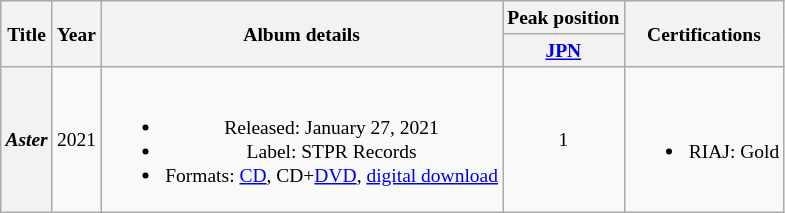<table class="wikitable plainrowheaders" style="font-size:small; text-align:center">
<tr>
<th scope="col" rowspan="2">Title</th>
<th scope="col" rowspan="2">Year</th>
<th scope="col" rowspan="2">Album details</th>
<th scope="col" colspan="1">Peak position</th>
<th scope="col" rowspan="2">Certifications</th>
</tr>
<tr>
<th><a href='#'>JPN</a></th>
</tr>
<tr>
<th scope="row"><em>Aster</em></th>
<td>2021</td>
<td><br><ul><li>Released: January 27, 2021</li><li>Label: STPR Records</li><li>Formats: <a href='#'>CD</a>, CD+<a href='#'>DVD</a>, <a href='#'>digital download</a></li></ul></td>
<td>1</td>
<td><br><ul><li>RIAJ: Gold</li></ul></td>
</tr>
</table>
